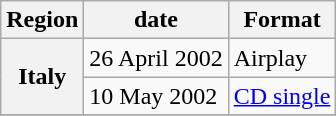<table class="wikitable plainrowheaders">
<tr>
<th>Region</th>
<th>date</th>
<th>Format</th>
</tr>
<tr>
<th rowspan="2" scope="row">Italy</th>
<td>26 April 2002</td>
<td>Airplay</td>
</tr>
<tr>
<td>10 May 2002</td>
<td><a href='#'>CD single</a></td>
</tr>
<tr>
</tr>
</table>
